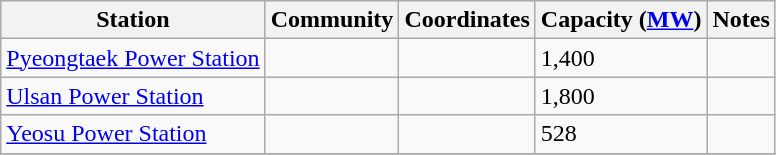<table class="wikitable sortable">
<tr>
<th>Station</th>
<th>Community</th>
<th>Coordinates</th>
<th>Capacity (<a href='#'>MW</a>)</th>
<th>Notes</th>
</tr>
<tr>
<td><a href='#'>Pyeongtaek Power Station</a></td>
<td></td>
<td></td>
<td>1,400</td>
<td></td>
</tr>
<tr>
<td><a href='#'>Ulsan Power Station</a></td>
<td></td>
<td></td>
<td>1,800</td>
<td></td>
</tr>
<tr>
<td><a href='#'>Yeosu Power Station</a></td>
<td></td>
<td></td>
<td>528</td>
<td></td>
</tr>
<tr>
</tr>
</table>
